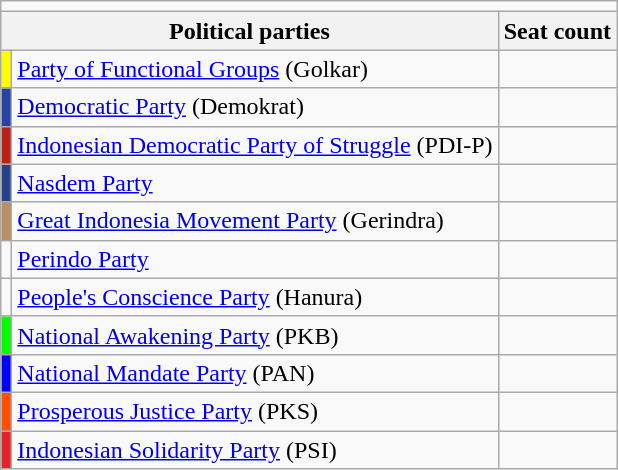<table class="wikitable">
<tr>
<td colspan="4"></td>
</tr>
<tr>
<th colspan="2">Political parties</th>
<th>Seat count</th>
</tr>
<tr>
<td bgcolor=#FFFF00></td>
<td><a href='#'>Party of Functional Groups</a> (Golkar)</td>
<td></td>
</tr>
<tr>
<td bgcolor=#2643A3></td>
<td><a href='#'>Democratic Party</a> (Demokrat)</td>
<td></td>
</tr>
<tr>
<td bgcolor=#BD2016></td>
<td><a href='#'>Indonesian Democratic Party of Struggle</a> (PDI-P)</td>
<td></td>
</tr>
<tr>
<td bgcolor=#27408B></td>
<td><a href='#'>Nasdem Party</a></td>
<td></td>
</tr>
<tr>
<td bgcolor=#B79164></td>
<td><a href='#'>Great Indonesia Movement Party</a> (Gerindra)</td>
<td></td>
</tr>
<tr>
<td bgcolor=></td>
<td><a href='#'>Perindo Party</a></td>
<td></td>
</tr>
<tr>
<td bgcolor=></td>
<td><a href='#'>People's Conscience Party</a> (Hanura)</td>
<td></td>
</tr>
<tr>
<td bgcolor=#00FF00></td>
<td><a href='#'>National Awakening Party</a> (PKB)</td>
<td></td>
</tr>
<tr>
<td bgcolor=#0000FF></td>
<td><a href='#'>National Mandate Party</a> (PAN)</td>
<td></td>
</tr>
<tr>
<td bgcolor=#FF4F00></td>
<td><a href='#'>Prosperous Justice Party</a> (PKS)</td>
<td></td>
</tr>
<tr>
<td bgcolor=#E6212A></td>
<td><a href='#'>Indonesian Solidarity Party</a> (PSI)</td>
<td></td>
</tr>
</table>
